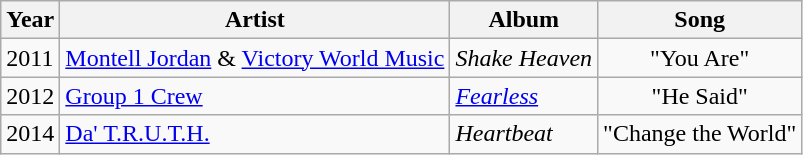<table class="wikitable">
<tr>
<th>Year</th>
<th>Artist</th>
<th>Album</th>
<th>Song</th>
</tr>
<tr>
<td>2011</td>
<td><a href='#'>Montell Jordan</a> & <a href='#'>Victory World Music</a></td>
<td><em>Shake Heaven</em></td>
<td style="text-align:center;">"You Are"</td>
</tr>
<tr>
<td>2012</td>
<td><a href='#'>Group 1 Crew</a></td>
<td><em><a href='#'>Fearless</a></em></td>
<td style="text-align:center;">"He Said"</td>
</tr>
<tr>
<td>2014</td>
<td><a href='#'>Da' T.R.U.T.H.</a></td>
<td><em>Heartbeat</em></td>
<td style="text-align:center;">"Change the World"</td>
</tr>
</table>
